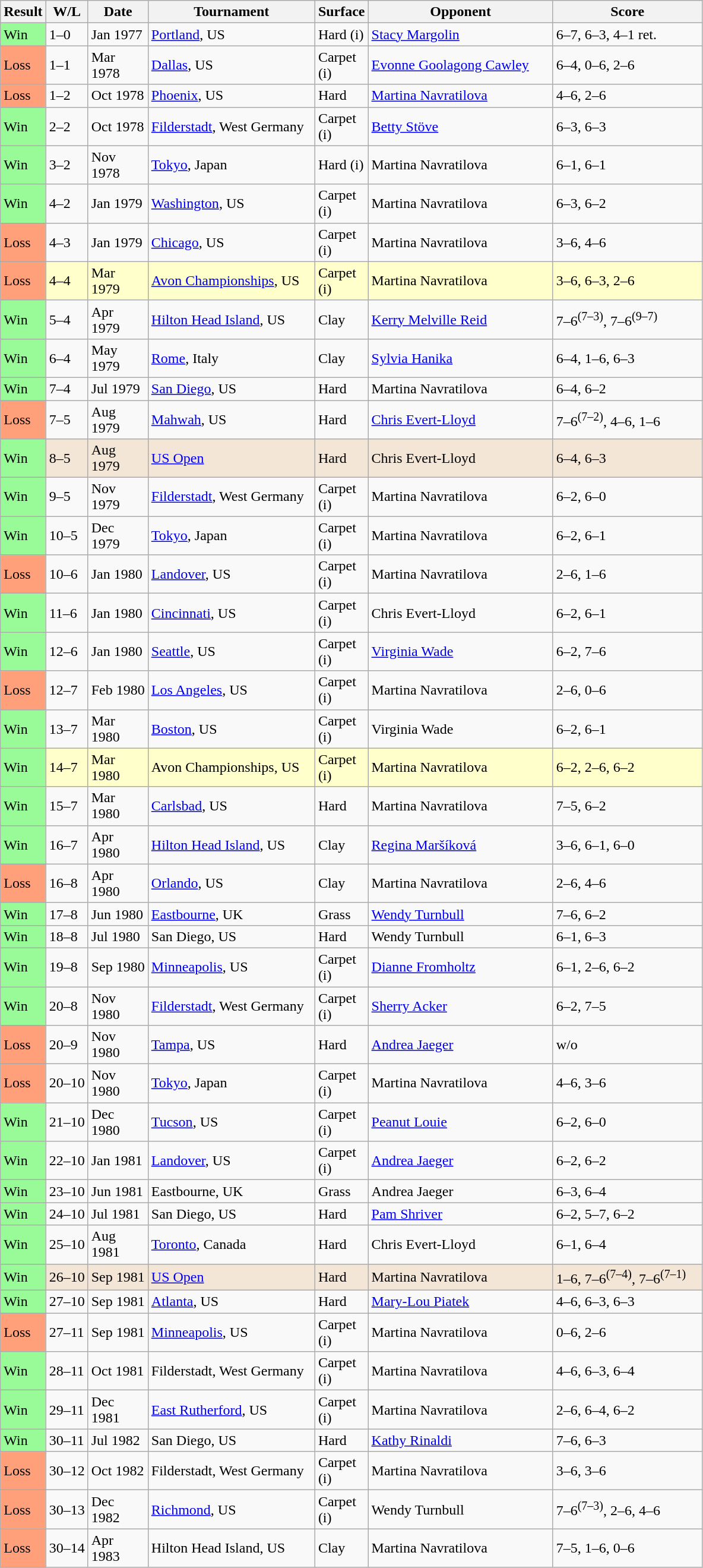<table class="sortable wikitable">
<tr>
<th style="width:40px">Result</th>
<th style="width:40px" class="unsortable">W/L</th>
<th style="width:60px">Date</th>
<th style="width:180px">Tournament</th>
<th style="width:50px">Surface</th>
<th style="width:200px">Opponent</th>
<th style="width:160px" class="unsortable">Score</th>
</tr>
<tr>
<td style="background:#98fb98;">Win</td>
<td>1–0</td>
<td>Jan 1977</td>
<td><a href='#'>Portland</a>, US</td>
<td>Hard (i)</td>
<td> <a href='#'>Stacy Margolin</a></td>
<td>6–7, 6–3, 4–1 ret.</td>
</tr>
<tr>
<td style="background:#ffa07a;">Loss</td>
<td>1–1</td>
<td>Mar 1978</td>
<td><a href='#'>Dallas</a>, US</td>
<td>Carpet (i)</td>
<td> <a href='#'>Evonne Goolagong Cawley</a></td>
<td>6–4, 0–6, 2–6</td>
</tr>
<tr>
<td style="background:#ffa07a;">Loss</td>
<td>1–2</td>
<td>Oct 1978</td>
<td><a href='#'>Phoenix</a>, US</td>
<td>Hard</td>
<td> <a href='#'>Martina Navratilova</a></td>
<td>4–6, 2–6</td>
</tr>
<tr>
<td style="background:#98fb98;">Win</td>
<td>2–2</td>
<td>Oct 1978</td>
<td><a href='#'>Filderstadt</a>, West Germany</td>
<td>Carpet (i)</td>
<td> <a href='#'>Betty Stöve</a></td>
<td>6–3, 6–3</td>
</tr>
<tr>
<td style="background:#98fb98;">Win</td>
<td>3–2</td>
<td>Nov 1978</td>
<td><a href='#'>Tokyo</a>, Japan</td>
<td>Hard (i)</td>
<td> Martina Navratilova</td>
<td>6–1, 6–1</td>
</tr>
<tr>
<td style="background:#98fb98;">Win</td>
<td>4–2</td>
<td>Jan 1979</td>
<td><a href='#'>Washington</a>, US</td>
<td>Carpet (i)</td>
<td> Martina Navratilova</td>
<td>6–3, 6–2</td>
</tr>
<tr>
<td style="background:#ffa07a;">Loss</td>
<td>4–3</td>
<td>Jan 1979</td>
<td><a href='#'>Chicago</a>, US</td>
<td>Carpet (i)</td>
<td> Martina Navratilova</td>
<td>3–6, 4–6</td>
</tr>
<tr style="background:#ffffcc;">
<td style="background:#ffa07a;">Loss</td>
<td>4–4</td>
<td>Mar 1979</td>
<td><a href='#'>Avon Championships</a>, US</td>
<td>Carpet (i)</td>
<td> Martina Navratilova</td>
<td>3–6, 6–3, 2–6</td>
</tr>
<tr>
<td style="background:#98fb98;">Win</td>
<td>5–4</td>
<td>Apr 1979</td>
<td><a href='#'>Hilton Head Island</a>, US</td>
<td>Clay</td>
<td> <a href='#'>Kerry Melville Reid</a></td>
<td>7–6<sup>(7–3)</sup>, 7–6<sup>(9–7)</sup></td>
</tr>
<tr>
<td style="background:#98fb98;">Win</td>
<td>6–4</td>
<td>May 1979</td>
<td><a href='#'>Rome</a>, Italy</td>
<td>Clay</td>
<td> <a href='#'>Sylvia Hanika</a></td>
<td>6–4, 1–6, 6–3</td>
</tr>
<tr>
<td style="background:#98fb98;">Win</td>
<td>7–4</td>
<td>Jul 1979</td>
<td><a href='#'>San Diego</a>, US</td>
<td>Hard</td>
<td> Martina Navratilova</td>
<td>6–4, 6–2</td>
</tr>
<tr>
<td style="background:#ffa07a;">Loss</td>
<td>7–5</td>
<td>Aug 1979</td>
<td><a href='#'>Mahwah</a>, US</td>
<td>Hard</td>
<td> <a href='#'>Chris Evert-Lloyd</a></td>
<td>7–6<sup>(7–2)</sup>, 4–6, 1–6</td>
</tr>
<tr style="background:#f3e6d7;">
<td style="background:#98fb98;">Win</td>
<td>8–5</td>
<td>Aug 1979</td>
<td><a href='#'>US Open</a></td>
<td>Hard</td>
<td> Chris Evert-Lloyd</td>
<td>6–4, 6–3</td>
</tr>
<tr>
<td style="background:#98fb98;">Win</td>
<td>9–5</td>
<td>Nov 1979</td>
<td><a href='#'>Filderstadt</a>, West Germany</td>
<td>Carpet (i)</td>
<td> Martina Navratilova</td>
<td>6–2, 6–0</td>
</tr>
<tr>
<td style="background:#98fb98;">Win</td>
<td>10–5</td>
<td>Dec 1979</td>
<td><a href='#'>Tokyo</a>, Japan</td>
<td>Carpet (i)</td>
<td> Martina Navratilova</td>
<td>6–2, 6–1</td>
</tr>
<tr>
<td style="background:#ffa07a;">Loss</td>
<td>10–6</td>
<td>Jan 1980</td>
<td><a href='#'>Landover</a>, US</td>
<td>Carpet (i)</td>
<td> Martina Navratilova</td>
<td>2–6, 1–6</td>
</tr>
<tr>
<td style="background:#98fb98;">Win</td>
<td>11–6</td>
<td>Jan 1980</td>
<td><a href='#'>Cincinnati</a>, US</td>
<td>Carpet (i)</td>
<td> Chris Evert-Lloyd</td>
<td>6–2, 6–1</td>
</tr>
<tr>
<td style="background:#98fb98;">Win</td>
<td>12–6</td>
<td>Jan 1980</td>
<td><a href='#'>Seattle</a>, US</td>
<td>Carpet (i)</td>
<td> <a href='#'>Virginia Wade</a></td>
<td>6–2, 7–6</td>
</tr>
<tr>
<td style="background:#ffa07a;">Loss</td>
<td>12–7</td>
<td>Feb 1980</td>
<td><a href='#'>Los Angeles</a>, US</td>
<td>Carpet (i)</td>
<td> Martina Navratilova</td>
<td>2–6, 0–6</td>
</tr>
<tr>
<td style="background:#98fb98;">Win</td>
<td>13–7</td>
<td>Mar 1980</td>
<td><a href='#'>Boston</a>, US</td>
<td>Carpet (i)</td>
<td> Virginia Wade</td>
<td>6–2, 6–1</td>
</tr>
<tr style="background:#ffffcc;">
<td style="background:#98fb98;">Win</td>
<td>14–7</td>
<td>Mar 1980</td>
<td>Avon Championships, US</td>
<td>Carpet (i)</td>
<td> Martina Navratilova</td>
<td>6–2, 2–6, 6–2</td>
</tr>
<tr>
<td style="background:#98fb98;">Win</td>
<td>15–7</td>
<td>Mar 1980</td>
<td><a href='#'>Carlsbad</a>, US</td>
<td>Hard</td>
<td> Martina Navratilova</td>
<td>7–5, 6–2</td>
</tr>
<tr>
<td style="background:#98fb98;">Win</td>
<td>16–7</td>
<td>Apr 1980</td>
<td><a href='#'>Hilton Head Island</a>, US</td>
<td>Clay</td>
<td> <a href='#'>Regina Maršíková</a></td>
<td>3–6, 6–1, 6–0</td>
</tr>
<tr>
<td style="background:#ffa07a;">Loss</td>
<td>16–8</td>
<td>Apr 1980</td>
<td><a href='#'>Orlando</a>, US</td>
<td>Clay</td>
<td> Martina Navratilova</td>
<td>2–6, 4–6</td>
</tr>
<tr>
<td style="background:#98fb98;">Win</td>
<td>17–8</td>
<td>Jun 1980</td>
<td><a href='#'>Eastbourne</a>, UK</td>
<td>Grass</td>
<td> <a href='#'>Wendy Turnbull</a></td>
<td>7–6, 6–2</td>
</tr>
<tr>
<td style="background:#98fb98;">Win</td>
<td>18–8</td>
<td>Jul 1980</td>
<td>San Diego, US</td>
<td>Hard</td>
<td> Wendy Turnbull</td>
<td>6–1, 6–3</td>
</tr>
<tr>
<td style="background:#98fb98;">Win</td>
<td>19–8</td>
<td>Sep 1980</td>
<td><a href='#'>Minneapolis</a>, US</td>
<td>Carpet (i)</td>
<td> <a href='#'>Dianne Fromholtz</a></td>
<td>6–1, 2–6, 6–2</td>
</tr>
<tr>
<td style="background:#98fb98;">Win</td>
<td>20–8</td>
<td>Nov 1980</td>
<td><a href='#'>Filderstadt</a>, West Germany</td>
<td>Carpet (i)</td>
<td> <a href='#'>Sherry Acker</a></td>
<td>6–2, 7–5</td>
</tr>
<tr>
<td style="background:#ffa07a;">Loss</td>
<td>20–9</td>
<td>Nov 1980</td>
<td><a href='#'>Tampa</a>, US</td>
<td>Hard</td>
<td> <a href='#'>Andrea Jaeger</a></td>
<td>w/o</td>
</tr>
<tr>
<td style="background:#ffa07a;">Loss</td>
<td>20–10</td>
<td>Nov 1980</td>
<td><a href='#'>Tokyo</a>, Japan</td>
<td>Carpet (i)</td>
<td> Martina Navratilova</td>
<td>4–6, 3–6</td>
</tr>
<tr>
<td style="background:#98fb98;">Win</td>
<td>21–10</td>
<td>Dec 1980</td>
<td><a href='#'>Tucson</a>, US</td>
<td>Carpet (i)</td>
<td> <a href='#'>Peanut Louie</a></td>
<td>6–2, 6–0</td>
</tr>
<tr>
<td style="background:#98fb98;">Win</td>
<td>22–10</td>
<td>Jan 1981</td>
<td><a href='#'>Landover</a>, US</td>
<td>Carpet (i)</td>
<td> <a href='#'>Andrea Jaeger</a></td>
<td>6–2, 6–2</td>
</tr>
<tr>
<td style="background:#98fb98;">Win</td>
<td>23–10</td>
<td>Jun 1981</td>
<td>Eastbourne, UK</td>
<td>Grass</td>
<td> Andrea Jaeger</td>
<td>6–3, 6–4</td>
</tr>
<tr>
<td style="background:#98fb98;">Win</td>
<td>24–10</td>
<td>Jul 1981</td>
<td>San Diego, US</td>
<td>Hard</td>
<td> <a href='#'>Pam Shriver</a></td>
<td>6–2, 5–7, 6–2</td>
</tr>
<tr>
<td style="background:#98fb98;">Win</td>
<td>25–10</td>
<td>Aug 1981</td>
<td><a href='#'>Toronto</a>, Canada</td>
<td>Hard</td>
<td> Chris Evert-Lloyd</td>
<td>6–1, 6–4</td>
</tr>
<tr style="background:#f3e6d7;">
<td style="background:#98fb98;">Win</td>
<td>26–10</td>
<td>Sep 1981</td>
<td><a href='#'>US Open</a></td>
<td>Hard</td>
<td> Martina Navratilova</td>
<td>1–6, 7–6<sup>(7–4)</sup>, 7–6<sup>(7–1)</sup></td>
</tr>
<tr>
<td style="background:#98fb98;">Win</td>
<td>27–10</td>
<td>Sep 1981</td>
<td><a href='#'>Atlanta</a>, US</td>
<td>Hard</td>
<td> <a href='#'>Mary-Lou Piatek</a></td>
<td>4–6, 6–3, 6–3</td>
</tr>
<tr>
<td style="background:#ffa07a;">Loss</td>
<td>27–11</td>
<td>Sep 1981</td>
<td><a href='#'>Minneapolis</a>, US</td>
<td>Carpet (i)</td>
<td> Martina Navratilova</td>
<td>0–6, 2–6</td>
</tr>
<tr>
<td style="background:#98fb98;">Win</td>
<td>28–11</td>
<td>Oct 1981</td>
<td>Filderstadt, West Germany</td>
<td>Carpet (i)</td>
<td> Martina Navratilova</td>
<td>4–6, 6–3, 6–4</td>
</tr>
<tr>
<td style="background:#98fb98;">Win</td>
<td>29–11</td>
<td>Dec 1981</td>
<td><a href='#'>East Rutherford</a>, US</td>
<td>Carpet (i)</td>
<td> Martina Navratilova</td>
<td>2–6, 6–4, 6–2</td>
</tr>
<tr>
<td style="background:#98fb98;">Win</td>
<td>30–11</td>
<td>Jul 1982</td>
<td>San Diego, US</td>
<td>Hard</td>
<td> <a href='#'>Kathy Rinaldi</a></td>
<td>7–6, 6–3</td>
</tr>
<tr>
<td style="background:#ffa07a;">Loss</td>
<td>30–12</td>
<td>Oct 1982</td>
<td>Filderstadt, West Germany</td>
<td>Carpet (i)</td>
<td> Martina Navratilova</td>
<td>3–6, 3–6</td>
</tr>
<tr>
<td style="background:#ffa07a;">Loss</td>
<td>30–13</td>
<td>Dec 1982</td>
<td><a href='#'>Richmond</a>, US</td>
<td>Carpet (i)</td>
<td> Wendy Turnbull</td>
<td>7–6<sup>(7–3)</sup>, 2–6, 4–6</td>
</tr>
<tr>
<td style="background:#ffa07a;">Loss</td>
<td>30–14</td>
<td>Apr 1983</td>
<td>Hilton Head Island, US</td>
<td>Clay</td>
<td> Martina Navratilova</td>
<td>7–5, 1–6, 0–6</td>
</tr>
</table>
